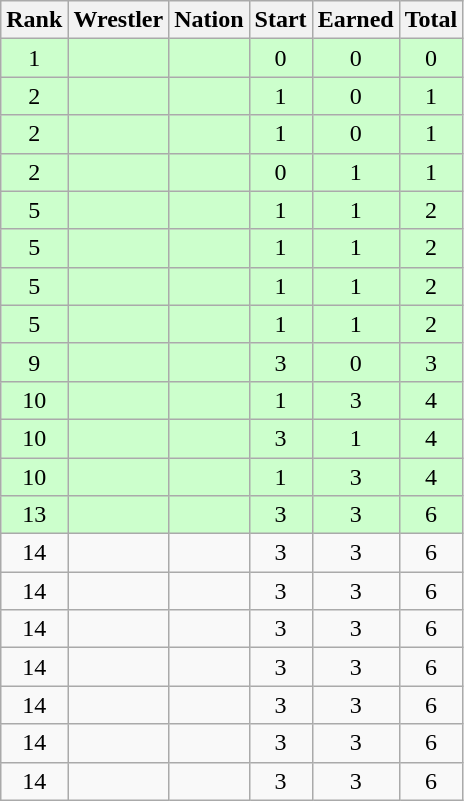<table class="wikitable sortable" style="text-align:center;">
<tr>
<th>Rank</th>
<th>Wrestler</th>
<th>Nation</th>
<th>Start</th>
<th>Earned</th>
<th>Total</th>
</tr>
<tr style="background:#cfc;">
<td>1</td>
<td align=left></td>
<td align=left></td>
<td>0</td>
<td>0</td>
<td>0</td>
</tr>
<tr style="background:#cfc;">
<td>2</td>
<td align=left></td>
<td align=left></td>
<td>1</td>
<td>0</td>
<td>1</td>
</tr>
<tr style="background:#cfc;">
<td>2</td>
<td align=left></td>
<td align=left></td>
<td>1</td>
<td>0</td>
<td>1</td>
</tr>
<tr style="background:#cfc;">
<td>2</td>
<td align=left></td>
<td align=left></td>
<td>0</td>
<td>1</td>
<td>1</td>
</tr>
<tr style="background:#cfc;">
<td>5</td>
<td align=left></td>
<td align=left></td>
<td>1</td>
<td>1</td>
<td>2</td>
</tr>
<tr style="background:#cfc;">
<td>5</td>
<td align=left></td>
<td align=left></td>
<td>1</td>
<td>1</td>
<td>2</td>
</tr>
<tr style="background:#cfc;">
<td>5</td>
<td align=left></td>
<td align=left></td>
<td>1</td>
<td>1</td>
<td>2</td>
</tr>
<tr style="background:#cfc;">
<td>5</td>
<td align=left></td>
<td align=left></td>
<td>1</td>
<td>1</td>
<td>2</td>
</tr>
<tr style="background:#cfc;">
<td>9</td>
<td align=left></td>
<td align=left></td>
<td>3</td>
<td>0</td>
<td>3</td>
</tr>
<tr style="background:#cfc;">
<td>10</td>
<td align=left></td>
<td align=left></td>
<td>1</td>
<td>3</td>
<td>4</td>
</tr>
<tr style="background:#cfc;">
<td>10</td>
<td align=left></td>
<td align=left></td>
<td>3</td>
<td>1</td>
<td>4</td>
</tr>
<tr style="background:#cfc;">
<td>10</td>
<td align=left></td>
<td align=left></td>
<td>1</td>
<td>3</td>
<td>4</td>
</tr>
<tr style="background:#cfc;">
<td>13</td>
<td align=left></td>
<td align=left></td>
<td>3</td>
<td>3</td>
<td>6</td>
</tr>
<tr>
<td>14</td>
<td align=left></td>
<td align=left></td>
<td>3</td>
<td>3</td>
<td>6</td>
</tr>
<tr>
<td>14</td>
<td align=left></td>
<td align=left></td>
<td>3</td>
<td>3</td>
<td>6</td>
</tr>
<tr>
<td>14</td>
<td align=left></td>
<td align=left></td>
<td>3</td>
<td>3</td>
<td>6</td>
</tr>
<tr>
<td>14</td>
<td align=left></td>
<td align=left></td>
<td>3</td>
<td>3</td>
<td>6</td>
</tr>
<tr>
<td>14</td>
<td align=left></td>
<td align=left></td>
<td>3</td>
<td>3</td>
<td>6</td>
</tr>
<tr>
<td>14</td>
<td align=left></td>
<td align=left></td>
<td>3</td>
<td>3</td>
<td>6</td>
</tr>
<tr>
<td>14</td>
<td align=left></td>
<td align=left></td>
<td>3</td>
<td>3</td>
<td>6</td>
</tr>
</table>
